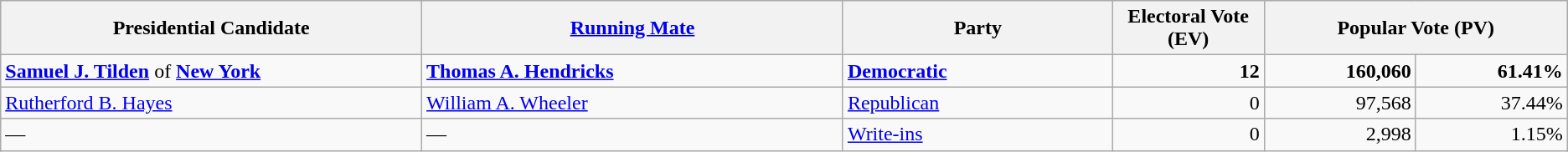<table class="wikitable">
<tr>
<th width="25%">Presidential Candidate</th>
<th width="25%"><a href='#'>Running Mate</a></th>
<th width="16%">Party</th>
<th width="9%">Electoral Vote (EV)</th>
<th colspan="2" width="18%">Popular Vote (PV)</th>
</tr>
<tr>
<td><strong><a href='#'>Samuel J. Tilden</a></strong> of <strong><a href='#'>New York</a></strong></td>
<td><strong><a href='#'>Thomas A. Hendricks</a></strong></td>
<td><strong><a href='#'>Democratic</a></strong></td>
<td align="right"><strong>12</strong></td>
<td align="right"><strong>160,060</strong></td>
<td align="right"><strong>61.41%</strong></td>
</tr>
<tr>
<td><a href='#'>Rutherford B. Hayes</a></td>
<td><a href='#'>William A. Wheeler</a></td>
<td><a href='#'>Republican</a></td>
<td align="right">0</td>
<td align="right">97,568</td>
<td align="right">37.44%</td>
</tr>
<tr>
<td>—</td>
<td>—</td>
<td><a href='#'>Write-ins</a></td>
<td align="right">0</td>
<td align="right">2,998</td>
<td align="right">1.15%</td>
</tr>
</table>
